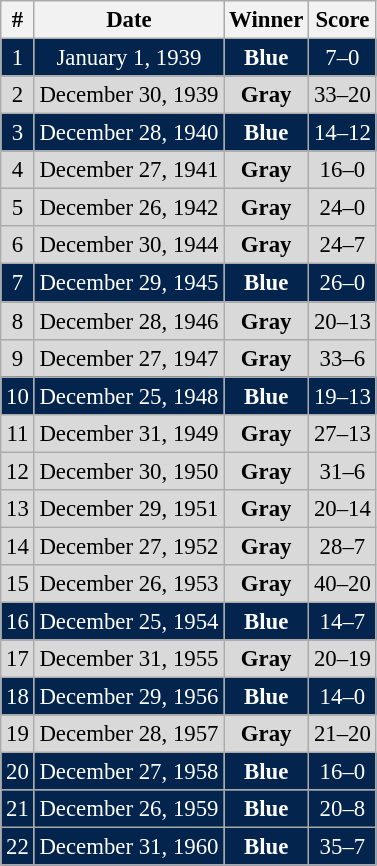<table class="wikitable" style="font-size: 95%; text-align: center">
<tr>
<th>#</th>
<th>Date</th>
<th>Winner</th>
<th>Score</th>
</tr>
<tr style="background: #03244d; color:white">
<td>1</td>
<td>January 1, 1939</td>
<td><strong>Blue</strong></td>
<td>7–0</td>
</tr>
<tr style="background: #d9d9d9;">
<td>2</td>
<td>December 30, 1939</td>
<td><strong>Gray</strong></td>
<td>33–20</td>
</tr>
<tr style="background: #03244d; color:white">
<td>3</td>
<td>December 28, 1940</td>
<td><strong>Blue</strong></td>
<td>14–12</td>
</tr>
<tr style="background: #d9d9d9;">
<td>4</td>
<td>December 27, 1941</td>
<td><strong>Gray</strong></td>
<td>16–0</td>
</tr>
<tr style="background: #d9d9d9;">
<td>5</td>
<td>December 26, 1942</td>
<td><strong>Gray</strong></td>
<td>24–0</td>
</tr>
<tr style="background: #d9d9d9;">
<td>6</td>
<td>December 30, 1944</td>
<td><strong>Gray</strong></td>
<td>24–7</td>
</tr>
<tr style="background: #03244d; color:white">
<td>7</td>
<td>December 29, 1945</td>
<td><strong>Blue</strong></td>
<td>26–0</td>
</tr>
<tr style="background: #d9d9d9;">
<td>8</td>
<td>December 28, 1946</td>
<td><strong>Gray</strong></td>
<td>20–13</td>
</tr>
<tr style="background: #d9d9d9;">
<td>9</td>
<td>December 27, 1947</td>
<td><strong>Gray</strong></td>
<td>33–6</td>
</tr>
<tr style="background: #03244d; color:white">
<td>10</td>
<td>December 25, 1948</td>
<td><strong>Blue</strong></td>
<td>19–13</td>
</tr>
<tr style="background: #d9d9d9;">
<td>11</td>
<td>December 31, 1949</td>
<td><strong>Gray</strong></td>
<td>27–13</td>
</tr>
<tr style="background: #d9d9d9;">
<td>12</td>
<td>December 30, 1950</td>
<td><strong>Gray</strong></td>
<td>31–6</td>
</tr>
<tr style="background: #d9d9d9;">
<td>13</td>
<td>December 29, 1951</td>
<td><strong>Gray</strong></td>
<td>20–14</td>
</tr>
<tr style="background: #d9d9d9;">
<td>14</td>
<td>December 27, 1952</td>
<td><strong>Gray</strong></td>
<td>28–7</td>
</tr>
<tr style="background: #d9d9d9;">
<td>15</td>
<td>December 26, 1953</td>
<td><strong>Gray</strong></td>
<td>40–20</td>
</tr>
<tr style="background: #03244d; color:white">
<td>16</td>
<td>December 25, 1954</td>
<td><strong>Blue</strong></td>
<td>14–7</td>
</tr>
<tr style="background: #d9d9d9;">
<td>17</td>
<td>December 31, 1955</td>
<td><strong>Gray</strong></td>
<td>20–19</td>
</tr>
<tr style="background: #03244d; color:white">
<td>18</td>
<td>December 29, 1956</td>
<td><strong>Blue</strong></td>
<td>14–0</td>
</tr>
<tr style="background: #d9d9d9;">
<td>19</td>
<td>December 28, 1957</td>
<td><strong>Gray</strong></td>
<td>21–20</td>
</tr>
<tr style="background: #03244d; color:white">
<td>20</td>
<td>December 27, 1958</td>
<td><strong>Blue</strong></td>
<td>16–0</td>
</tr>
<tr style="background: #03244d; color:white">
<td>21</td>
<td>December 26, 1959</td>
<td><strong>Blue</strong></td>
<td>20–8</td>
</tr>
<tr style="background: #03244d; color:white">
<td>22</td>
<td>December 31, 1960</td>
<td><strong>Blue</strong></td>
<td>35–7</td>
</tr>
</table>
